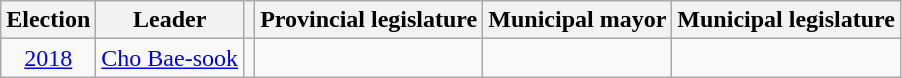<table class="wikitable" style="text-align:center">
<tr>
<th>Election</th>
<th>Leader</th>
<th></th>
<th>Provincial legislature</th>
<th>Municipal mayor</th>
<th>Municipal legislature</th>
</tr>
<tr>
<td><a href='#'>2018</a></td>
<td><a href='#'>Cho Bae-sook</a></td>
<td></td>
<td></td>
<td></td>
<td></td>
</tr>
</table>
